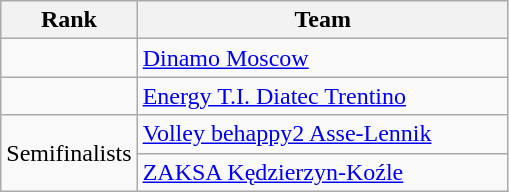<table class="wikitable" style="text-align: center;">
<tr>
<th width=40>Rank</th>
<th width=240>Team</th>
</tr>
<tr align=center>
<td></td>
<td style="text-align:left;"> <a href='#'>Dinamo Moscow</a></td>
</tr>
<tr align=center>
<td></td>
<td style="text-align:left;"> <a href='#'>Energy T.I. Diatec Trentino</a></td>
</tr>
<tr align=center>
<td rowspan=2>Semifinalists</td>
<td style="text-align:left;"> <a href='#'>Volley behappy2 Asse-Lennik</a></td>
</tr>
<tr align=center>
<td style="text-align:left;"> <a href='#'>ZAKSA Kędzierzyn-Koźle</a></td>
</tr>
</table>
